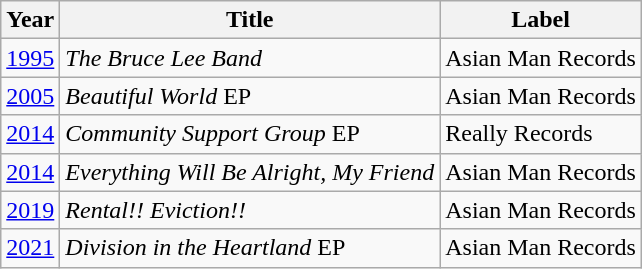<table class="wikitable">
<tr>
<th>Year</th>
<th>Title</th>
<th>Label</th>
</tr>
<tr>
<td><a href='#'>1995</a></td>
<td><em>The Bruce Lee Band</em></td>
<td>Asian Man Records</td>
</tr>
<tr>
<td><a href='#'>2005</a></td>
<td><em>Beautiful World</em> EP</td>
<td>Asian Man Records</td>
</tr>
<tr>
<td><a href='#'>2014</a></td>
<td><em>Community Support Group</em> EP</td>
<td>Really Records</td>
</tr>
<tr>
<td><a href='#'>2014</a></td>
<td><em>Everything Will Be Alright, My Friend</em></td>
<td>Asian Man Records</td>
</tr>
<tr>
<td><a href='#'>2019</a></td>
<td><em>Rental!! Eviction!!</em></td>
<td>Asian Man Records</td>
</tr>
<tr>
<td><a href='#'>2021</a></td>
<td><em>Division in the Heartland</em> EP</td>
<td>Asian Man Records</td>
</tr>
</table>
